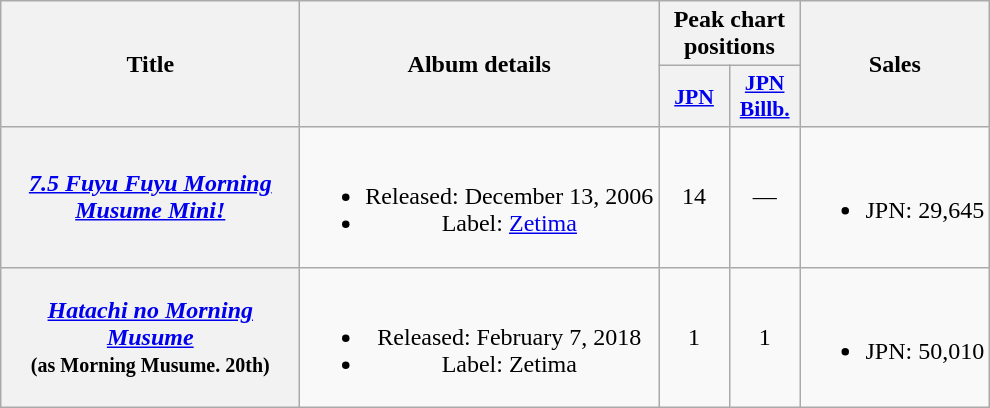<table class="wikitable plainrowheaders" style="text-align:center;">
<tr>
<th rowspan="2"style="width:12em;">Title</th>
<th rowspan="2">Album details</th>
<th colspan="2">Peak chart positions</th>
<th rowspan="2">Sales</th>
</tr>
<tr>
<th scope="col" style="width:2.8em;font-size:90%;"><a href='#'>JPN</a><br></th>
<th scope="col" style="width:2.8em;font-size:90%;"><a href='#'>JPN Billb.</a></th>
</tr>
<tr>
<th scope="row"><em><a href='#'>7.5 Fuyu Fuyu Morning Musume Mini!</a></em></th>
<td><br><ul><li>Released: December 13, 2006</li><li>Label: <a href='#'>Zetima</a></li></ul></td>
<td>14</td>
<td>—</td>
<td><br><ul><li>JPN: 29,645</li></ul></td>
</tr>
<tr>
<th scope="row"><em><a href='#'>Hatachi no Morning Musume</a></em><br><small>(as Morning Musume. 20th)</small></th>
<td><br><ul><li>Released: February 7, 2018</li><li>Label: Zetima</li></ul></td>
<td>1</td>
<td>1</td>
<td><br><ul><li>JPN: 50,010</li></ul></td>
</tr>
</table>
